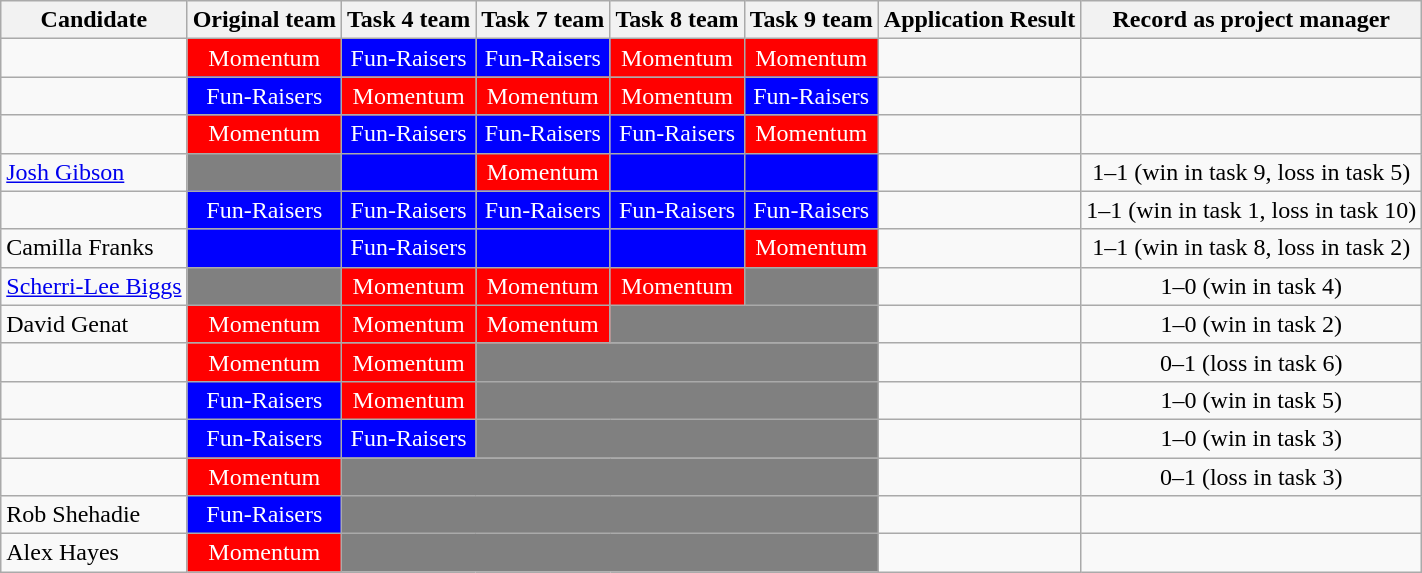<table class="wikitable">
<tr>
<th>Candidate</th>
<th>Original team</th>
<th>Task 4 team</th>
<th>Task 7 team</th>
<th>Task 8 team</th>
<th>Task 9 team</th>
<th>Application Result</th>
<th>Record as project manager</th>
</tr>
<tr>
<td></td>
<td style="text-align:center; background:red;color:white;">Momentum</td>
<td style="text-align:center; background:blue;color:white;">Fun-Raisers</td>
<td style="text-align:center; background:blue;color:white;">Fun-Raisers</td>
<td style="text-align:center; background:red;color:white;">Momentum</td>
<td style="text-align:center; background:red;color:white;">Momentum</td>
<td></td>
<td style="text-align:center;"></td>
</tr>
<tr>
<td></td>
<td style="text-align:center; background:blue;color:white;">Fun-Raisers</td>
<td style="text-align:center; background:red;color:white;">Momentum</td>
<td style="text-align:center; background:red;color:white;">Momentum</td>
<td style="text-align:center; background:red;color:white;">Momentum</td>
<td style="text-align:center; background:blue;color:white;">Fun-Raisers</td>
<td style="text-align:center;"></td>
<td style="text-align:center;"></td>
</tr>
<tr>
<td></td>
<td style="text-align:center; background:red;color:white;">Momentum</td>
<td style="text-align:center; background:blue;color:white;">Fun-Raisers</td>
<td style="text-align:center; background:blue;color:white;">Fun-Raisers</td>
<td style="text-align:center; background:blue;color:white;">Fun-Raisers</td>
<td style="text-align:center; background:red;color:white;">Momentum</td>
<td style="text-align:center;"></td>
<td style="text-align:center;"></td>
</tr>
<tr>
<td><a href='#'>Josh Gibson</a></td>
<td colspan="1" bgcolor="grey"></td>
<td style="text-align:center; background:blue;color:white;"></td>
<td style="text-align:center; background:red;color:white;">Momentum</td>
<td style="text-align:center; background:blue;color:white;"></td>
<td style="text-align:center; background:blue;color:white;"></td>
<td style="text-align:center;"></td>
<td style="text-align:center;">1–1 (win in task 9, loss in task 5)</td>
</tr>
<tr>
<td><a href='#'></a></td>
<td style="text-align:center; background:blue;color:white;">Fun-Raisers</td>
<td style="text-align:center; background:blue;color:white;">Fun-Raisers</td>
<td style="text-align:center; background:blue;color:white;">Fun-Raisers</td>
<td style="text-align:center; background:blue;color:white;">Fun-Raisers</td>
<td style="text-align:center; background:blue;color:white;">Fun-Raisers</td>
<td style="text-align:center;"></td>
<td style="text-align:center;">1–1 (win in task 1, loss in task 10)</td>
</tr>
<tr>
<td>Camilla Franks</td>
<td style="text-align:center; background:blue;color:white;"></td>
<td style="text-align:center; background:blue;color:white;">Fun-Raisers</td>
<td style="text-align:center; background:blue;color:white;"></td>
<td style="text-align:center; background:blue;color:white;"></td>
<td style="text-align:center; background:red;color:white;">Momentum</td>
<td style="text-align:center;"></td>
<td style="text-align:center;">1–1 (win in task 8, loss in task 2)</td>
</tr>
<tr>
<td><a href='#'>Scherri-Lee Biggs</a></td>
<td colspan="1" bgcolor="grey"></td>
<td style="text-align:center; background:red;color:white;">Momentum</td>
<td style="text-align:center; background:red;color:white;">Momentum</td>
<td style="text-align:center; background:red;color:white;">Momentum</td>
<td colspan="1" bgcolor="grey"></td>
<td style="text-align:center;"></td>
<td style="text-align:center;">1–0 (win in task 4)</td>
</tr>
<tr>
<td>David Genat</td>
<td style="text-align:center; background:red;color:white;">Momentum</td>
<td style="text-align:center; background:red;color:white;">Momentum</td>
<td style="text-align:center; background:red;color:white;">Momentum</td>
<td colspan="2" bgcolor="grey"></td>
<td style="text-align:center;"></td>
<td style="text-align:center;">1–0 (win in task 2)</td>
</tr>
<tr>
<td></td>
<td style="text-align:center; background:red;color:white;">Momentum</td>
<td style="text-align:center; background:red;color:white;">Momentum</td>
<td colspan="3" bgcolor="grey"></td>
<td style="text-align:center;"></td>
<td style="text-align:center;">0–1 (loss in task 6)</td>
</tr>
<tr>
<td></td>
<td style="text-align:center; background:blue;color:white;">Fun-Raisers</td>
<td style="text-align:center; background:red;color:white;">Momentum</td>
<td colspan="3" bgcolor="grey"></td>
<td style="text-align:center;"></td>
<td style="text-align:center;">1–0 (win in task 5)</td>
</tr>
<tr>
<td></td>
<td style="text-align:center; background:blue;color:white;">Fun-Raisers</td>
<td style="text-align:center; background:blue;color:white;">Fun-Raisers</td>
<td colspan="3" bgcolor="grey"></td>
<td style="text-align:center;"></td>
<td style="text-align:center;">1–0 (win in task 3)</td>
</tr>
<tr>
<td></td>
<td style="text-align:center; background:red;color:white;">Momentum</td>
<td colspan="4" bgcolor="grey"></td>
<td style="text-align:center;"></td>
<td style="text-align:center;">0–1 (loss in task 3)</td>
</tr>
<tr>
<td>Rob Shehadie</td>
<td style="text-align:center; background:blue;color:white;">Fun-Raisers</td>
<td colspan="4" bgcolor="grey"></td>
<td style="text-align:center;"></td>
<td></td>
</tr>
<tr>
<td>Alex Hayes</td>
<td style="text-align:center; background:red;color:white;">Momentum</td>
<td colspan="4" bgcolor="grey"></td>
<td style="text-align:center;"></td>
<td></td>
</tr>
</table>
